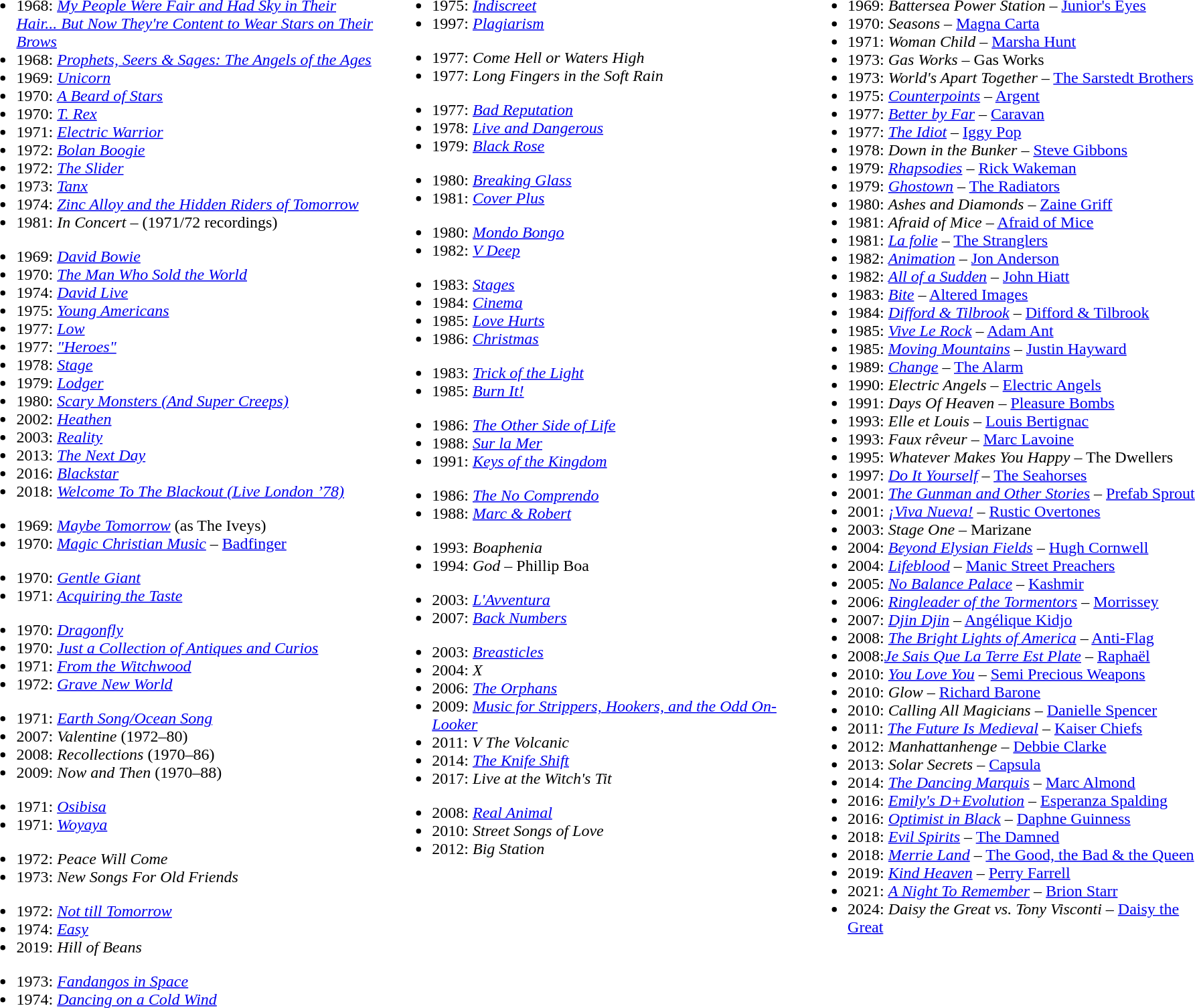<table style="width:100%; margin:auto;"  border="0" cellpadding="4" cellspacing="5">
<tr style="vertical-align:top; text-align:left;">
<td style="width:33%;"><br><ul><li>1968: <em><a href='#'>My People Were Fair and Had Sky in Their Hair... But Now They're Content to Wear Stars on Their Brows</a></em></li><li>1968: <em><a href='#'>Prophets, Seers & Sages: The Angels of the Ages</a></em></li><li>1969: <em><a href='#'>Unicorn</a></em></li><li>1970: <em><a href='#'>A Beard of Stars</a></em></li><li>1970: <em><a href='#'>T. Rex</a></em></li><li>1971: <em><a href='#'>Electric Warrior</a></em></li><li>1972: <em><a href='#'>Bolan Boogie</a></em></li><li>1972: <em><a href='#'>The Slider</a></em></li><li>1973: <em><a href='#'>Tanx</a></em></li><li>1974: <em><a href='#'>Zinc Alloy and the Hidden Riders of Tomorrow</a></em></li><li>1981: <em>In Concert</em> – (1971/72 recordings)</li></ul><ul><li>1969: <em><a href='#'>David Bowie</a></em></li><li>1970: <em><a href='#'>The Man Who Sold the World</a></em></li><li>1974: <em><a href='#'>David Live</a></em></li><li>1975: <em><a href='#'>Young Americans</a></em></li><li>1977: <em><a href='#'>Low</a></em></li><li>1977: <em><a href='#'>"Heroes"</a></em></li><li>1978: <em><a href='#'>Stage</a></em></li><li>1979: <em><a href='#'>Lodger</a></em></li><li>1980: <em><a href='#'>Scary Monsters (And Super Creeps)</a></em></li><li>2002: <em><a href='#'>Heathen</a></em></li><li>2003: <em><a href='#'>Reality</a></em></li><li>2013: <em><a href='#'>The Next Day</a></em></li><li>2016: <em><a href='#'>Blackstar</a></em></li><li>2018: <em><a href='#'>Welcome To The Blackout (Live London ’78)</a></em></li></ul><ul><li>1969: <em><a href='#'>Maybe Tomorrow</a></em> (as The Iveys)</li><li>1970: <em><a href='#'>Magic Christian Music</a></em> – <a href='#'>Badfinger</a></li></ul><ul><li>1970: <em><a href='#'>Gentle Giant</a></em></li><li>1971: <em><a href='#'>Acquiring the Taste</a></em></li></ul><ul><li>1970: <em><a href='#'>Dragonfly</a></em></li><li>1970: <em><a href='#'>Just a Collection of Antiques and Curios</a></em></li><li>1971: <em><a href='#'>From the Witchwood</a></em></li><li>1972: <em><a href='#'>Grave New World</a></em></li></ul><ul><li>1971: <em><a href='#'>Earth Song/Ocean Song</a></em></li><li>2007: <em>Valentine</em> (1972–80)</li><li>2008: <em>Recollections</em> (1970–86)</li><li>2009: <em>Now and Then</em> (1970–88)</li></ul><ul><li>1971: <em><a href='#'>Osibisa</a></em></li><li>1971: <em><a href='#'>Woyaya</a></em></li></ul><ul><li>1972: <em>Peace Will Come</em></li><li>1973: <em>New Songs For Old Friends</em></li></ul><ul><li>1972: <em><a href='#'>Not till Tomorrow</a></em></li><li>1974: <em><a href='#'>Easy</a></em></li><li>2019: <em>Hill of Beans</em></li></ul><ul><li>1973: <em><a href='#'>Fandangos in Space</a></em></li><li>1974: <em><a href='#'>Dancing on a Cold Wind</a></em></li></ul></td>
<td style="width:33%;"><br><ul><li>1975: <em><a href='#'>Indiscreet</a></em></li><li>1997: <em><a href='#'>Plagiarism</a></em></li></ul><ul><li>1977: <em>Come Hell or Waters High</em></li><li>1977: <em>Long Fingers in the Soft Rain</em></li></ul><ul><li>1977: <em><a href='#'>Bad Reputation</a></em></li><li>1978: <em><a href='#'>Live and Dangerous</a></em></li><li>1979: <em><a href='#'>Black Rose</a></em></li></ul><ul><li>1980: <em><a href='#'>Breaking Glass</a></em></li><li>1981: <em><a href='#'>Cover Plus</a></em></li></ul><ul><li>1980: <em><a href='#'>Mondo Bongo</a></em></li><li>1982: <em><a href='#'>V Deep</a></em></li></ul><ul><li>1983: <em><a href='#'>Stages</a></em></li><li>1984: <em><a href='#'>Cinema</a></em></li><li>1985: <em><a href='#'>Love Hurts</a></em></li><li>1986: <em><a href='#'>Christmas</a></em></li></ul><ul><li>1983: <em><a href='#'>Trick of the Light</a></em></li><li>1985: <em><a href='#'>Burn It!</a></em></li></ul><ul><li>1986: <em><a href='#'>The Other Side of Life</a></em></li><li>1988: <em><a href='#'>Sur la Mer</a></em></li><li>1991: <em><a href='#'>Keys of the Kingdom</a></em></li></ul><ul><li>1986: <em><a href='#'>The No Comprendo</a></em></li><li>1988: <em><a href='#'>Marc & Robert</a></em></li></ul><ul><li>1993: <em>Boaphenia</em></li><li>1994: <em>God</em> – Phillip Boa</li></ul><ul><li>2003: <em><a href='#'>L'Avventura</a></em></li><li>2007: <em><a href='#'>Back Numbers</a></em></li></ul><ul><li>2003: <em><a href='#'>Breasticles</a></em></li><li>2004: <em>X</em></li><li>2006: <em><a href='#'>The Orphans</a></em></li><li>2009: <em><a href='#'>Music for Strippers, Hookers, and the Odd On-Looker</a></em></li><li>2011: <em>V The Volcanic</em></li><li>2014: <em><a href='#'>The Knife Shift</a></em></li><li>2017: <em>Live at the Witch's Tit</em></li></ul><ul><li>2008: <em><a href='#'>Real Animal</a></em></li><li>2010: <em>Street Songs of Love</em></li><li>2012: <em>Big Station</em></li></ul></td>
<td style="width:33%;"><br><ul><li>1969: <em>Battersea Power Station</em> – <a href='#'>Junior's Eyes</a></li><li>1970: <em>Seasons</em> – <a href='#'>Magna Carta</a></li><li>1971: <em>Woman Child</em> – <a href='#'>Marsha Hunt</a></li><li>1973: <em>Gas Works</em> – Gas Works</li><li>1973: <em>World's Apart Together</em> – <a href='#'>The Sarstedt Brothers</a></li><li>1975: <em><a href='#'>Counterpoints</a></em> – <a href='#'>Argent</a></li><li>1977: <em><a href='#'>Better by Far</a></em> – <a href='#'>Caravan</a></li><li>1977: <em><a href='#'>The Idiot</a></em> – <a href='#'>Iggy Pop</a></li><li>1978: <em>Down in the Bunker </em> – <a href='#'>Steve Gibbons</a></li><li>1979: <em><a href='#'>Rhapsodies</a></em> – <a href='#'>Rick Wakeman</a></li><li>1979:  <em><a href='#'>Ghostown</a></em> – <a href='#'>The Radiators</a></li><li>1980: <em>Ashes and Diamonds</em> – <a href='#'>Zaine Griff</a></li><li>1981: <em>Afraid of Mice</em> – <a href='#'>Afraid of Mice</a></li><li>1981: <em><a href='#'>La folie</a></em> – <a href='#'>The Stranglers</a></li><li>1982: <em><a href='#'>Animation</a></em> – <a href='#'>Jon Anderson</a></li><li>1982: <em><a href='#'>All of a Sudden</a></em> – <a href='#'>John Hiatt</a></li><li>1983: <em><a href='#'>Bite</a></em> – <a href='#'>Altered Images</a></li><li>1984: <em><a href='#'>Difford & Tilbrook</a></em> – <a href='#'>Difford & Tilbrook</a></li><li>1985: <em><a href='#'>Vive Le Rock</a></em> – <a href='#'>Adam Ant</a></li><li>1985: <em><a href='#'>Moving Mountains</a></em> – <a href='#'>Justin Hayward</a></li><li>1989: <em><a href='#'>Change</a></em> – <a href='#'>The Alarm</a></li><li>1990: <em>Electric Angels</em> – <a href='#'>Electric Angels</a></li><li>1991: <em>Days Of Heaven</em> – <a href='#'>Pleasure Bombs</a></li><li>1993: <em>Elle et Louis</em> – <a href='#'>Louis Bertignac</a></li><li>1993: <em>Faux rêveur</em> – <a href='#'>Marc Lavoine</a></li><li>1995: <em>Whatever Makes You Happy</em> – The Dwellers</li><li>1997: <em><a href='#'>Do It Yourself</a></em> – <a href='#'>The Seahorses</a></li><li>2001: <em><a href='#'>The Gunman and Other Stories</a></em> – <a href='#'>Prefab Sprout</a></li><li>2001: <em><a href='#'>¡Viva Nueva!</a></em> – <a href='#'>Rustic Overtones</a></li><li>2003: <em>Stage One</em> – Marizane</li><li>2004: <em><a href='#'>Beyond Elysian Fields</a></em> – <a href='#'>Hugh Cornwell</a></li><li>2004: <em><a href='#'>Lifeblood</a></em> – <a href='#'>Manic Street Preachers</a></li><li>2005: <em><a href='#'>No Balance Palace</a></em> – <a href='#'>Kashmir</a></li><li>2006: <em><a href='#'>Ringleader of the Tormentors</a></em> – <a href='#'>Morrissey</a></li><li>2007: <em><a href='#'>Djin Djin</a></em> – <a href='#'>Angélique Kidjo</a></li><li>2008: <em><a href='#'>The Bright Lights of America</a></em> – <a href='#'>Anti-Flag</a></li><li>2008:<em><a href='#'>Je Sais Que La Terre Est Plate</a></em> – <a href='#'>Raphaël</a></li><li>2010: <em><a href='#'>You Love You</a></em> – <a href='#'>Semi Precious Weapons</a></li><li>2010: <em>Glow</em> – <a href='#'>Richard Barone</a></li><li>2010: <em>Calling All Magicians</em> – <a href='#'>Danielle Spencer</a></li><li>2011: <em><a href='#'>The Future Is Medieval</a></em> – <a href='#'>Kaiser Chiefs</a></li><li>2012: <em>Manhattanhenge</em> – <a href='#'>Debbie Clarke</a></li><li>2013: <em>Solar Secrets</em> – <a href='#'>Capsula</a></li><li>2014: <em><a href='#'>The Dancing Marquis</a></em> – <a href='#'>Marc Almond</a></li><li>2016: <em><a href='#'>Emily's D+Evolution</a></em> – <a href='#'>Esperanza Spalding</a></li><li>2016: <em><a href='#'>Optimist in Black</a></em> – <a href='#'>Daphne Guinness</a></li><li>2018: <em><a href='#'>Evil Spirits</a></em> – <a href='#'>The Damned</a></li><li>2018: <em><a href='#'>Merrie Land</a></em> – <a href='#'>The Good, the Bad & the Queen</a></li><li>2019: <em><a href='#'>Kind Heaven</a></em> – <a href='#'>Perry Farrell</a></li><li>2021: <em><a href='#'>A Night To Remember</a></em> – <a href='#'>Brion Starr</a></li><li>2024:  <em>Daisy the Great vs. Tony Visconti</em> – <a href='#'>Daisy the Great</a></li></ul></td>
<td></td>
</tr>
</table>
